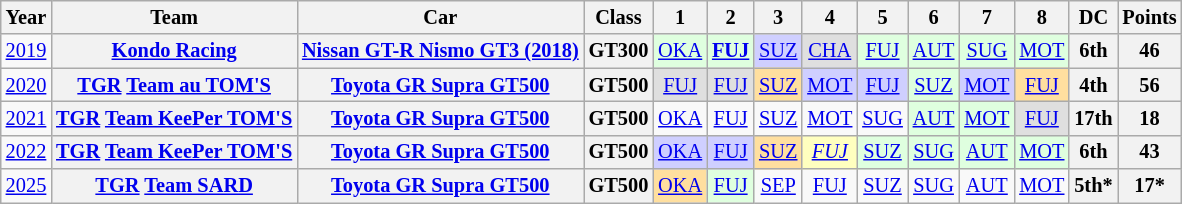<table class="wikitable" style="text-align:center; font-size:85%">
<tr>
<th>Year</th>
<th>Team</th>
<th>Car</th>
<th>Class</th>
<th>1</th>
<th>2</th>
<th>3</th>
<th>4</th>
<th>5</th>
<th>6</th>
<th>7</th>
<th>8</th>
<th>DC</th>
<th>Points</th>
</tr>
<tr>
<td><a href='#'>2019</a></td>
<th nowrap><a href='#'>Kondo Racing</a></th>
<th nowrap><a href='#'>Nissan GT-R Nismo GT3 (2018)</a></th>
<th>GT300</th>
<td style="background:#DFFFDF;"><a href='#'>OKA</a><br></td>
<td style="background:#DFFFDF;"><strong><a href='#'>FUJ</a></strong><br></td>
<td style="background:#CFCFFF;"><a href='#'>SUZ</a><br></td>
<td style="background:#DFDFDF;"><a href='#'>CHA</a><br></td>
<td style="background:#DFFFDF;"><a href='#'>FUJ</a><br></td>
<td style="background:#DFFFDF;"><a href='#'>AUT</a><br></td>
<td style="background:#DFFFDF;"><a href='#'>SUG</a><br></td>
<td style="background:#DFFFDF;"><a href='#'>MOT</a><br></td>
<th>6th</th>
<th>46</th>
</tr>
<tr>
<td><a href='#'>2020</a></td>
<th nowrap><a href='#'>TGR</a> <a href='#'>Team au TOM'S</a></th>
<th nowrap><a href='#'>Toyota GR Supra GT500</a></th>
<th>GT500</th>
<td style="background:#DFDFDF;"><a href='#'>FUJ</a><br></td>
<td style="background:#DFDFDF;"><a href='#'>FUJ</a><br></td>
<td style="background:#FFDF9F;"><a href='#'>SUZ</a><br></td>
<td style="background:#CFCFFF;"><a href='#'>MOT</a><br></td>
<td style="background:#CFCFFF;"><a href='#'>FUJ</a><br></td>
<td style="background:#DFFFDF;"><a href='#'>SUZ</a><br></td>
<td style="background:#CFCFFF;"><a href='#'>MOT</a><br></td>
<td style="background:#FFDF9F;"><a href='#'>FUJ</a><br></td>
<th>4th</th>
<th>56</th>
</tr>
<tr>
<td><a href='#'>2021</a></td>
<th nowrap><a href='#'>TGR</a> <a href='#'>Team KeePer TOM'S</a></th>
<th nowrap><a href='#'>Toyota GR Supra GT500</a></th>
<th>GT500</th>
<td><a href='#'>OKA</a></td>
<td><a href='#'>FUJ</a></td>
<td><a href='#'>SUZ</a></td>
<td><a href='#'>MOT</a></td>
<td><a href='#'>SUG</a></td>
<td style="background:#DFFFDF;"><a href='#'>AUT</a><br></td>
<td style="background:#DFFFDF;"><a href='#'>MOT</a><br></td>
<td style="background:#DFDFDF;"><a href='#'>FUJ</a><br></td>
<th>17th</th>
<th>18</th>
</tr>
<tr>
<td><a href='#'>2022</a></td>
<th nowrap><a href='#'>TGR</a> <a href='#'>Team KeePer TOM'S</a></th>
<th nowrap><a href='#'>Toyota GR Supra GT500</a></th>
<th>GT500</th>
<td style="background:#CFCFFF;"><a href='#'>OKA</a><br></td>
<td style="background:#CFCFFF;"><a href='#'>FUJ</a><br></td>
<td style="background:#FFDF9F;"><a href='#'>SUZ</a><br></td>
<td style="background:#FFFFBF;"><em><a href='#'>FUJ</a></em><br></td>
<td style="background:#DFFFDF;"><a href='#'>SUZ</a><br></td>
<td style="background:#DFFFDF;"><a href='#'>SUG</a><br></td>
<td style="background:#DFFFDF;"><a href='#'>AUT</a><br></td>
<td style="background:#DFFFDF;"><a href='#'>MOT</a><br></td>
<th>6th</th>
<th>43</th>
</tr>
<tr>
<td><a href='#'>2025</a></td>
<th><a href='#'>TGR</a> <a href='#'>Team SARD</a></th>
<th><a href='#'>Toyota GR Supra GT500</a></th>
<th>GT500</th>
<td style="background:#FFDF9F;"><a href='#'>OKA</a><br></td>
<td style="background:#DFFFDF;"><a href='#'>FUJ</a><br></td>
<td style="background:#;"><a href='#'>SEP</a><br></td>
<td style="background:#;"><a href='#'>FUJ</a><br></td>
<td style="background:#;"><a href='#'>SUZ</a><br></td>
<td style="background:#;"><a href='#'>SUG</a><br></td>
<td style="background:#;"><a href='#'>AUT</a><br></td>
<td style="background:#;"><a href='#'>MOT</a><br></td>
<th>5th*</th>
<th>17*</th>
</tr>
</table>
